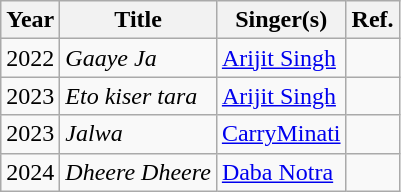<table class="wikitable">
<tr>
<th>Year</th>
<th>Title</th>
<th>Singer(s)</th>
<th>Ref.</th>
</tr>
<tr>
<td>2022</td>
<td><em>Gaaye Ja</em></td>
<td><a href='#'>Arijit Singh</a></td>
<td></td>
</tr>
<tr>
<td>2023</td>
<td><em>Eto kiser tara</em></td>
<td><a href='#'>Arijit Singh</a></td>
<td></td>
</tr>
<tr>
<td>2023</td>
<td><em>Jalwa</em></td>
<td><a href='#'>CarryMinati</a></td>
<td></td>
</tr>
<tr>
<td>2024</td>
<td><em>Dheere Dheere</em></td>
<td><a href='#'>Daba Notra</a></td>
<td></td>
</tr>
</table>
